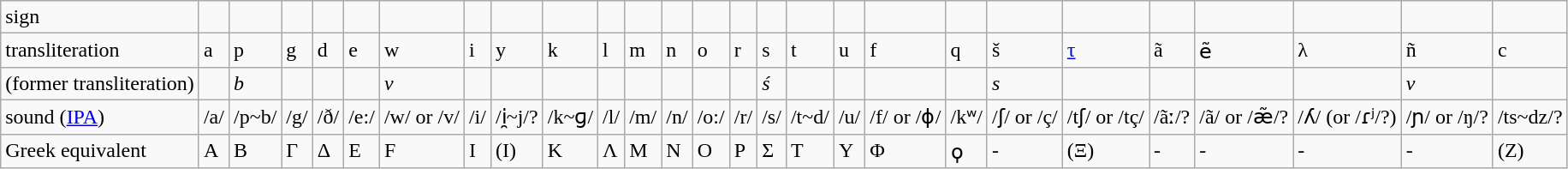<table class="wikitable">
<tr>
<td>sign</td>
<td></td>
<td></td>
<td></td>
<td></td>
<td></td>
<td></td>
<td></td>
<td></td>
<td></td>
<td></td>
<td></td>
<td></td>
<td></td>
<td></td>
<td></td>
<td></td>
<td></td>
<td></td>
<td></td>
<td></td>
<td></td>
<td></td>
<td></td>
<td></td>
<td></td>
<td></td>
</tr>
<tr>
<td>transliteration</td>
<td>a</td>
<td>p</td>
<td>g</td>
<td>d</td>
<td>e</td>
<td>w</td>
<td>i</td>
<td>y</td>
<td>k</td>
<td>l</td>
<td>m</td>
<td>n</td>
<td>o</td>
<td>r</td>
<td>s</td>
<td>t</td>
<td>u</td>
<td>f</td>
<td>q</td>
<td>š</td>
<td><a href='#'>τ</a></td>
<td>ã</td>
<td>ẽ</td>
<td>λ</td>
<td>ñ</td>
<td>c</td>
</tr>
<tr>
<td>(former transliteration)</td>
<td></td>
<td><em>b</em></td>
<td></td>
<td></td>
<td></td>
<td><em>v</em></td>
<td></td>
<td></td>
<td></td>
<td></td>
<td></td>
<td></td>
<td></td>
<td></td>
<td><em>ś</em></td>
<td></td>
<td></td>
<td></td>
<td></td>
<td><em>s</em></td>
<td></td>
<td></td>
<td></td>
<td></td>
<td><em>ν</em></td>
<td></td>
</tr>
<tr>
<td>sound (<a href='#'>IPA</a>)</td>
<td>/a/</td>
<td>/p~b/</td>
<td>/g/</td>
<td>/ð/</td>
<td>/e:/</td>
<td>/w/ or /v/</td>
<td>/i/</td>
<td>/i̯~j/?</td>
<td>/k~ɡ/</td>
<td>/l/</td>
<td>/m/</td>
<td>/n/</td>
<td>/o:/</td>
<td>/r/</td>
<td>/s/</td>
<td>/t~d/</td>
<td>/u/</td>
<td>/f/ or /ɸ/</td>
<td>/kʷ/</td>
<td>/ʃ/ or /ç/</td>
<td>/tʃ/ or /tç/</td>
<td>/ãː/?</td>
<td>/ã/ or /æ̃/?</td>
<td>/ʎ/ (or /ɾʲ/?)</td>
<td>/ɲ/ or /ŋ/?</td>
<td>/ts~dz/?</td>
</tr>
<tr>
<td>Greek equivalent</td>
<td>Α</td>
<td>Β</td>
<td>Γ</td>
<td>Δ</td>
<td>Ε</td>
<td>F</td>
<td>Ι</td>
<td>(Ι)</td>
<td>Κ</td>
<td>Λ</td>
<td>Μ</td>
<td>Ν</td>
<td>Ο</td>
<td>Ρ</td>
<td>Σ</td>
<td>Τ</td>
<td>Υ</td>
<td>Φ</td>
<td>ϙ</td>
<td>-</td>
<td>(Ξ)</td>
<td>-</td>
<td>-</td>
<td>-</td>
<td>-</td>
<td>(Ζ)</td>
</tr>
</table>
